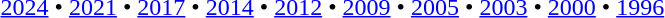<table id=toc class=toc summary=Contents>
<tr>
<td align=center><br><a href='#'>2024</a> • <a href='#'>2021</a> • <a href='#'>2017</a> • <a href='#'>2014</a> • <a href='#'>2012</a> • <a href='#'>2009</a> • <a href='#'>2005</a> • <a href='#'>2003</a> • <a href='#'>2000</a> • <a href='#'>1996</a></td>
</tr>
</table>
